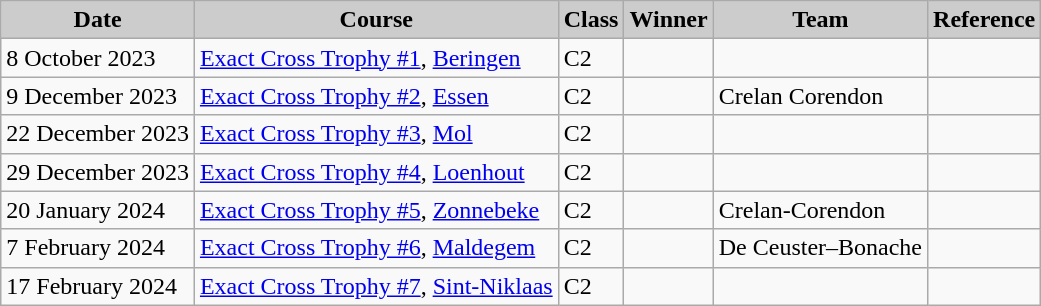<table class="wikitable sortable alternance ">
<tr>
<th scope="col" style="background-color:#CCCCCC;">Date</th>
<th scope="col" style="background-color:#CCCCCC;">Course</th>
<th scope="col" style="background-color:#CCCCCC;">Class</th>
<th scope="col" style="background-color:#CCCCCC;">Winner</th>
<th scope="col" style="background-color:#CCCCCC;">Team</th>
<th scope="col" style="background-color:#CCCCCC;">Reference</th>
</tr>
<tr>
<td>8 October 2023</td>
<td> <a href='#'>Exact Cross Trophy #1</a>, <a href='#'>Beringen</a></td>
<td>C2</td>
<td></td>
<td></td>
<td></td>
</tr>
<tr>
<td>9 December 2023</td>
<td> <a href='#'>Exact Cross Trophy #2</a>, <a href='#'>Essen</a></td>
<td>C2</td>
<td></td>
<td>Crelan Corendon</td>
<td></td>
</tr>
<tr>
<td>22 December 2023</td>
<td> <a href='#'>Exact Cross Trophy #3</a>, <a href='#'>Mol</a></td>
<td>C2</td>
<td></td>
<td></td>
<td></td>
</tr>
<tr>
<td>29 December 2023</td>
<td> <a href='#'>Exact Cross Trophy #4</a>, <a href='#'>Loenhout</a></td>
<td>C2</td>
<td></td>
<td></td>
<td></td>
</tr>
<tr>
<td>20 January 2024</td>
<td> <a href='#'>Exact Cross Trophy #5</a>, <a href='#'>Zonnebeke</a></td>
<td>C2</td>
<td></td>
<td>Crelan-Corendon</td>
<td></td>
</tr>
<tr>
<td>7 February 2024</td>
<td> <a href='#'>Exact Cross Trophy #6</a>, <a href='#'>Maldegem</a></td>
<td>C2</td>
<td></td>
<td>De Ceuster–Bonache</td>
<td></td>
</tr>
<tr>
<td>17 February 2024</td>
<td> <a href='#'>Exact Cross Trophy #7</a>, <a href='#'>Sint-Niklaas</a></td>
<td>C2</td>
<td></td>
<td></td>
<td></td>
</tr>
</table>
